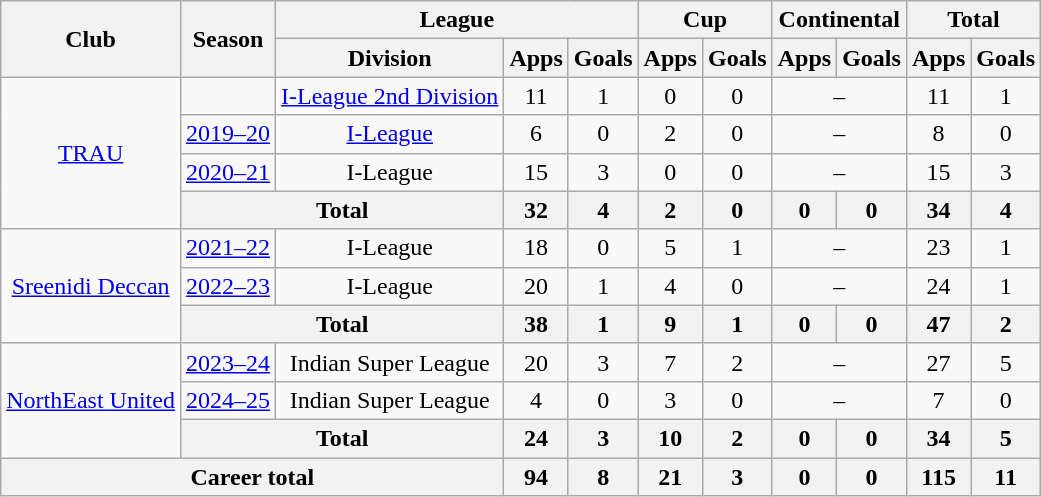<table class=wikitable style=text-align:center>
<tr>
<th rowspan="2">Club</th>
<th rowspan="2">Season</th>
<th colspan="3">League</th>
<th colspan="2">Cup</th>
<th colspan="2">Continental</th>
<th colspan="2">Total</th>
</tr>
<tr>
<th>Division</th>
<th>Apps</th>
<th>Goals</th>
<th>Apps</th>
<th>Goals</th>
<th>Apps</th>
<th>Goals</th>
<th>Apps</th>
<th>Goals</th>
</tr>
<tr>
<td rowspan="4"><a href='#'>TRAU</a></td>
<td></td>
<td><a href='#'>I-League 2nd Division</a></td>
<td>11</td>
<td>1</td>
<td>0</td>
<td>0</td>
<td colspan="2">–</td>
<td>11</td>
<td>1</td>
</tr>
<tr>
<td><a href='#'>2019–20</a></td>
<td><a href='#'>I-League</a></td>
<td>6</td>
<td>0</td>
<td>2</td>
<td>0</td>
<td colspan="2">–</td>
<td>8</td>
<td>0</td>
</tr>
<tr>
<td><a href='#'>2020–21</a></td>
<td>I-League</td>
<td>15</td>
<td>3</td>
<td>0</td>
<td>0</td>
<td colspan="2">–</td>
<td>15</td>
<td>3</td>
</tr>
<tr>
<th colspan="2">Total</th>
<th>32</th>
<th>4</th>
<th>2</th>
<th>0</th>
<th>0</th>
<th>0</th>
<th>34</th>
<th>4</th>
</tr>
<tr>
<td rowspan="3"><a href='#'>Sreenidi Deccan</a></td>
<td><a href='#'>2021–22</a></td>
<td>I-League</td>
<td>18</td>
<td>0</td>
<td>5</td>
<td>1</td>
<td colspan="2">–</td>
<td>23</td>
<td>1</td>
</tr>
<tr>
<td><a href='#'>2022–23</a></td>
<td>I-League</td>
<td>20</td>
<td>1</td>
<td>4</td>
<td>0</td>
<td colspan="2">–</td>
<td>24</td>
<td>1</td>
</tr>
<tr>
<th colspan="2">Total</th>
<th>38</th>
<th>1</th>
<th>9</th>
<th>1</th>
<th>0</th>
<th>0</th>
<th>47</th>
<th>2</th>
</tr>
<tr>
<td rowspan="3"><a href='#'>NorthEast United</a></td>
<td><a href='#'>2023–24</a></td>
<td>Indian Super League</td>
<td>20</td>
<td>3</td>
<td>7</td>
<td>2</td>
<td colspan="2">–</td>
<td>27</td>
<td>5</td>
</tr>
<tr>
<td><a href='#'>2024–25</a></td>
<td>Indian Super League</td>
<td>4</td>
<td>0</td>
<td>3</td>
<td>0</td>
<td colspan="2">–</td>
<td>7</td>
<td>0</td>
</tr>
<tr>
<th colspan="2">Total</th>
<th>24</th>
<th>3</th>
<th>10</th>
<th>2</th>
<th>0</th>
<th>0</th>
<th>34</th>
<th>5</th>
</tr>
<tr>
<th colspan="3">Career total</th>
<th>94</th>
<th>8</th>
<th>21</th>
<th>3</th>
<th>0</th>
<th>0</th>
<th>115</th>
<th>11</th>
</tr>
</table>
